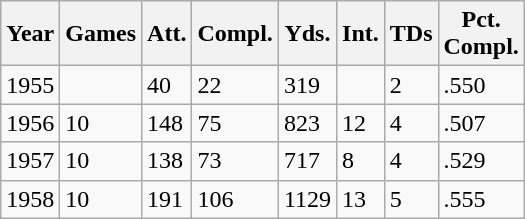<table class="wikitable sortable">
<tr>
<th>Year</th>
<th>Games</th>
<th>Att.</th>
<th>Compl.</th>
<th>Yds.</th>
<th>Int.</th>
<th>TDs</th>
<th>Pct.<br>Compl.</th>
</tr>
<tr>
<td>1955</td>
<td></td>
<td>40</td>
<td>22</td>
<td>319</td>
<td></td>
<td>2</td>
<td>.550</td>
</tr>
<tr>
<td>1956</td>
<td>10</td>
<td>148</td>
<td>75</td>
<td>823</td>
<td>12</td>
<td>4</td>
<td>.507</td>
</tr>
<tr>
<td>1957</td>
<td>10</td>
<td>138</td>
<td>73</td>
<td>717</td>
<td>8</td>
<td>4</td>
<td>.529</td>
</tr>
<tr>
<td>1958</td>
<td>10</td>
<td>191</td>
<td>106</td>
<td>1129</td>
<td>13</td>
<td>5</td>
<td>.555</td>
</tr>
</table>
